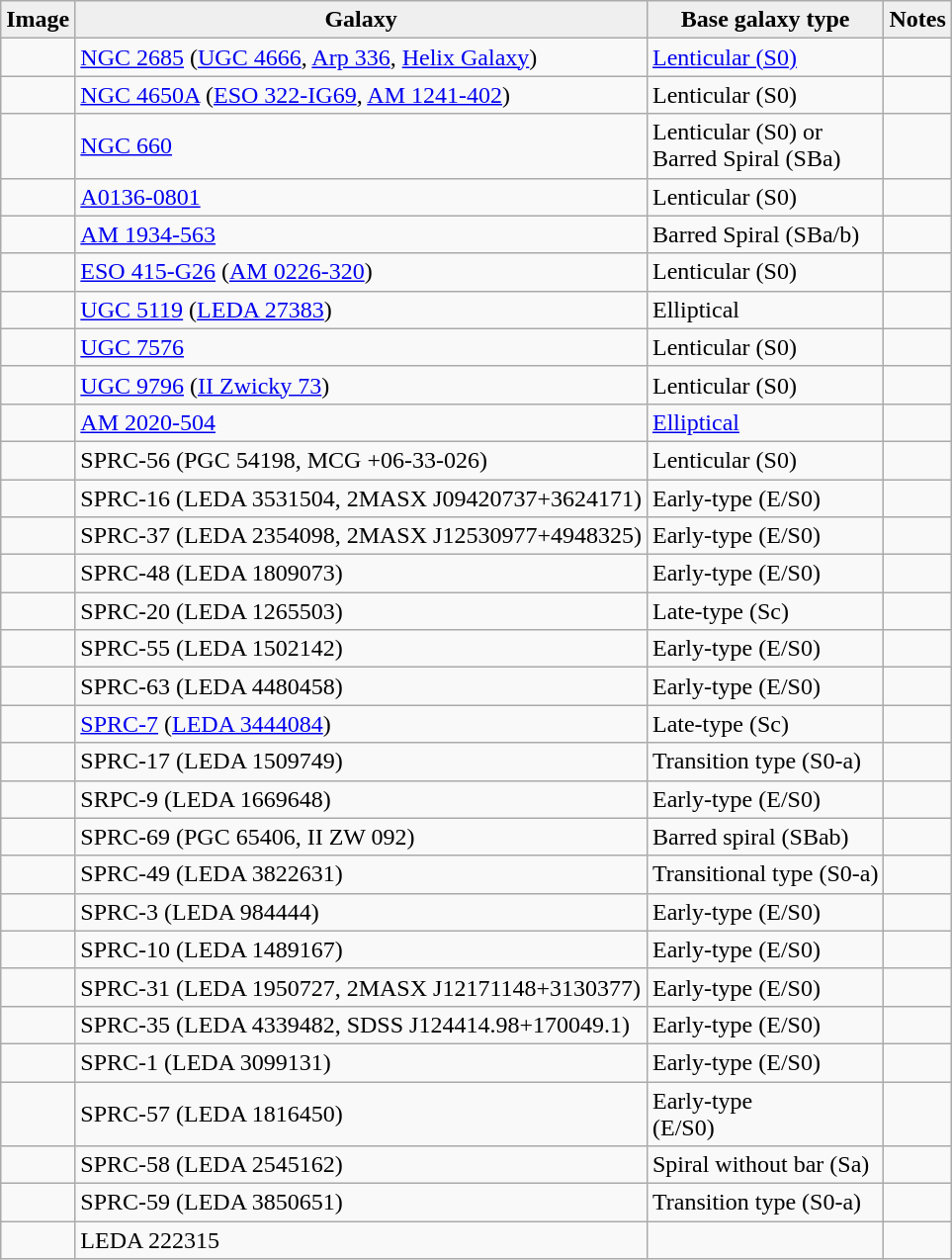<table class="wikitable" style="text-align:left;border-collapse:collapse;" cellpadding="2">
<tr>
<th style="background:#efefef;">Image</th>
<th style="background:#efefef;">Galaxy</th>
<th style="background:#efefef;">Base galaxy type</th>
<th style="background:#efefef;">Notes</th>
</tr>
<tr>
<td></td>
<td><a href='#'>NGC 2685</a> (<a href='#'>UGC 4666</a>, <a href='#'>Arp 336</a>, <a href='#'>Helix Galaxy</a>)</td>
<td><a href='#'>Lenticular (S0)</a></td>
<td></td>
</tr>
<tr>
<td></td>
<td><a href='#'>NGC 4650A</a> (<a href='#'>ESO 322-IG69</a>, <a href='#'>AM 1241-402</a>)</td>
<td>Lenticular (S0)</td>
<td></td>
</tr>
<tr>
<td></td>
<td><a href='#'>NGC 660</a></td>
<td>Lenticular (S0) or<br>Barred Spiral (SBa)</td>
<td></td>
</tr>
<tr>
<td></td>
<td><a href='#'>A0136-0801</a></td>
<td>Lenticular (S0)</td>
<td></td>
</tr>
<tr>
<td></td>
<td><a href='#'>AM 1934-563</a></td>
<td>Barred Spiral (SBa/b)</td>
<td></td>
</tr>
<tr>
<td></td>
<td><a href='#'>ESO 415-G26</a> (<a href='#'>AM 0226-320</a>)</td>
<td>Lenticular (S0)</td>
<td></td>
</tr>
<tr>
<td></td>
<td><a href='#'>UGC 5119</a> (<a href='#'>LEDA 27383</a>)</td>
<td>Elliptical</td>
<td></td>
</tr>
<tr>
<td></td>
<td><a href='#'>UGC 7576</a></td>
<td>Lenticular (S0)</td>
<td></td>
</tr>
<tr>
<td></td>
<td><a href='#'>UGC 9796</a> (<a href='#'>II Zwicky 73</a>)</td>
<td>Lenticular (S0)</td>
<td></td>
</tr>
<tr>
<td></td>
<td><a href='#'>AM 2020-504</a></td>
<td><a href='#'>Elliptical</a></td>
<td></td>
</tr>
<tr>
<td></td>
<td>SPRC-56 (PGC 54198, MCG +06-33-026)</td>
<td>Lenticular (S0)</td>
<td></td>
</tr>
<tr>
<td></td>
<td>SPRC-16 (LEDA 3531504, 2MASX J09420737+3624171)</td>
<td>Early-type (E/S0)</td>
<td></td>
</tr>
<tr>
<td></td>
<td>SPRC-37 (LEDA 2354098, 2MASX J12530977+4948325)</td>
<td>Early-type (E/S0)</td>
<td></td>
</tr>
<tr>
<td></td>
<td>SPRC-48 (LEDA 1809073)</td>
<td>Early-type (E/S0)</td>
<td></td>
</tr>
<tr>
<td></td>
<td>SPRC-20 (LEDA 1265503)</td>
<td>Late-type (Sc)</td>
<td></td>
</tr>
<tr>
<td></td>
<td>SPRC-55 (LEDA 1502142)</td>
<td>Early-type (E/S0)</td>
<td></td>
</tr>
<tr>
<td></td>
<td>SPRC-63 (LEDA 4480458)</td>
<td>Early-type (E/S0)</td>
<td></td>
</tr>
<tr>
<td></td>
<td><a href='#'>SPRC-7</a> (<a href='#'>LEDA 3444084</a>)</td>
<td>Late-type (Sc)</td>
<td></td>
</tr>
<tr>
<td></td>
<td>SPRC-17 (LEDA 1509749)</td>
<td>Transition type (S0-a)</td>
<td></td>
</tr>
<tr>
<td></td>
<td>SRPC-9 (LEDA 1669648)</td>
<td>Early-type (E/S0)</td>
<td></td>
</tr>
<tr>
<td></td>
<td>SPRC-69 (PGC 65406, II ZW 092)</td>
<td>Barred spiral (SBab)</td>
<td></td>
</tr>
<tr>
<td></td>
<td>SPRC-49 (LEDA 3822631)</td>
<td>Transitional type (S0-a)</td>
<td></td>
</tr>
<tr>
<td></td>
<td>SPRC-3 (LEDA 984444)</td>
<td>Early-type (E/S0)</td>
<td></td>
</tr>
<tr>
<td></td>
<td>SPRC-10 (LEDA 1489167)</td>
<td>Early-type (E/S0)</td>
<td></td>
</tr>
<tr>
<td></td>
<td>SPRC-31 (LEDA 1950727, 2MASX J12171148+3130377)</td>
<td>Early-type (E/S0)</td>
<td></td>
</tr>
<tr>
<td></td>
<td>SPRC-35 (LEDA 4339482, SDSS J124414.98+170049.1)</td>
<td>Early-type (E/S0)</td>
<td></td>
</tr>
<tr>
<td></td>
<td>SPRC-1 (LEDA 3099131)</td>
<td>Early-type (E/S0)</td>
<td></td>
</tr>
<tr>
<td></td>
<td>SPRC-57 (LEDA 1816450)</td>
<td>Early-type<br>(E/S0)</td>
<td></td>
</tr>
<tr>
<td></td>
<td>SPRC-58 (LEDA 2545162)</td>
<td>Spiral without bar (Sa)</td>
<td></td>
</tr>
<tr>
<td></td>
<td>SPRC-59 (LEDA 3850651)</td>
<td>Transition type (S0-a)</td>
<td></td>
</tr>
<tr>
<td></td>
<td>LEDA 222315</td>
<td></td>
<td></td>
</tr>
</table>
